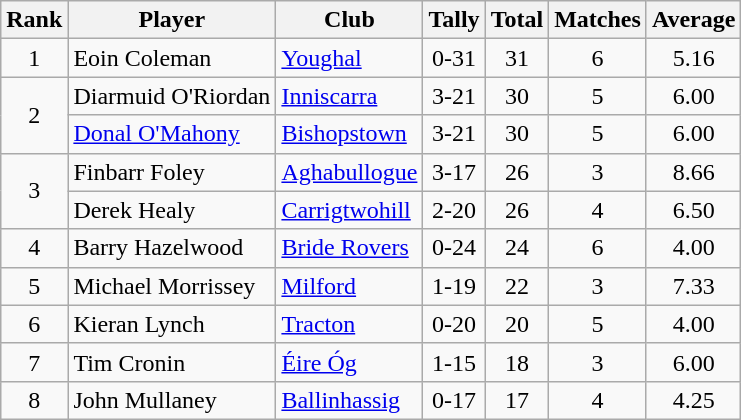<table class="wikitable">
<tr>
<th>Rank</th>
<th>Player</th>
<th>Club</th>
<th>Tally</th>
<th>Total</th>
<th>Matches</th>
<th>Average</th>
</tr>
<tr>
<td rowspan="1" style="text-align:center;">1</td>
<td>Eoin Coleman</td>
<td><a href='#'>Youghal</a></td>
<td align=center>0-31</td>
<td align=center>31</td>
<td align=center>6</td>
<td align=center>5.16</td>
</tr>
<tr>
<td rowspan="2" style="text-align:center;">2</td>
<td>Diarmuid O'Riordan</td>
<td><a href='#'>Inniscarra</a></td>
<td align=center>3-21</td>
<td align=center>30</td>
<td align=center>5</td>
<td align=center>6.00</td>
</tr>
<tr>
<td><a href='#'>Donal O'Mahony</a></td>
<td><a href='#'>Bishopstown</a></td>
<td align=center>3-21</td>
<td align=center>30</td>
<td align=center>5</td>
<td align=center>6.00</td>
</tr>
<tr>
<td rowspan="2" style="text-align:center;">3</td>
<td>Finbarr Foley</td>
<td><a href='#'>Aghabullogue</a></td>
<td align=center>3-17</td>
<td align=center>26</td>
<td align=center>3</td>
<td align=center>8.66</td>
</tr>
<tr>
<td>Derek Healy</td>
<td><a href='#'>Carrigtwohill</a></td>
<td align=center>2-20</td>
<td align=center>26</td>
<td align=center>4</td>
<td align=center>6.50</td>
</tr>
<tr>
<td rowspan="1" style="text-align:center;">4</td>
<td>Barry Hazelwood</td>
<td><a href='#'>Bride Rovers</a></td>
<td align=center>0-24</td>
<td align=center>24</td>
<td align=center>6</td>
<td align=center>4.00</td>
</tr>
<tr>
<td rowspan="1" style="text-align:center;">5</td>
<td>Michael Morrissey</td>
<td><a href='#'>Milford</a></td>
<td align=center>1-19</td>
<td align=center>22</td>
<td align=center>3</td>
<td align=center>7.33</td>
</tr>
<tr>
<td rowspan="1" style="text-align:center;">6</td>
<td>Kieran Lynch</td>
<td><a href='#'>Tracton</a></td>
<td align=center>0-20</td>
<td align=center>20</td>
<td align=center>5</td>
<td align=center>4.00</td>
</tr>
<tr>
<td rowspan="1" style="text-align:center;">7</td>
<td>Tim Cronin</td>
<td><a href='#'>Éire Óg</a></td>
<td align=center>1-15</td>
<td align=center>18</td>
<td align=center>3</td>
<td align=center>6.00</td>
</tr>
<tr>
<td rowspan="1" style="text-align:center;">8</td>
<td>John Mullaney</td>
<td><a href='#'>Ballinhassig</a></td>
<td align=center>0-17</td>
<td align=center>17</td>
<td align=center>4</td>
<td align=center>4.25</td>
</tr>
</table>
